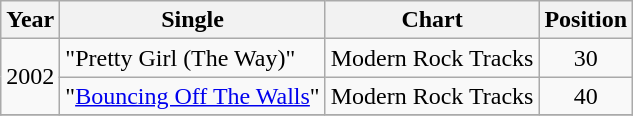<table class="wikitable sortable">
<tr>
<th>Year</th>
<th>Single</th>
<th>Chart</th>
<th>Position</th>
</tr>
<tr>
<td rowspan="2">2002</td>
<td rowspan="1">"Pretty Girl (The Way)"</td>
<td>Modern Rock Tracks</td>
<td style="text-align:center;">30</td>
</tr>
<tr>
<td rowspan="1">"<a href='#'>Bouncing Off The Walls</a>"</td>
<td>Modern Rock Tracks</td>
<td style="text-align:center;">40</td>
</tr>
<tr>
</tr>
</table>
